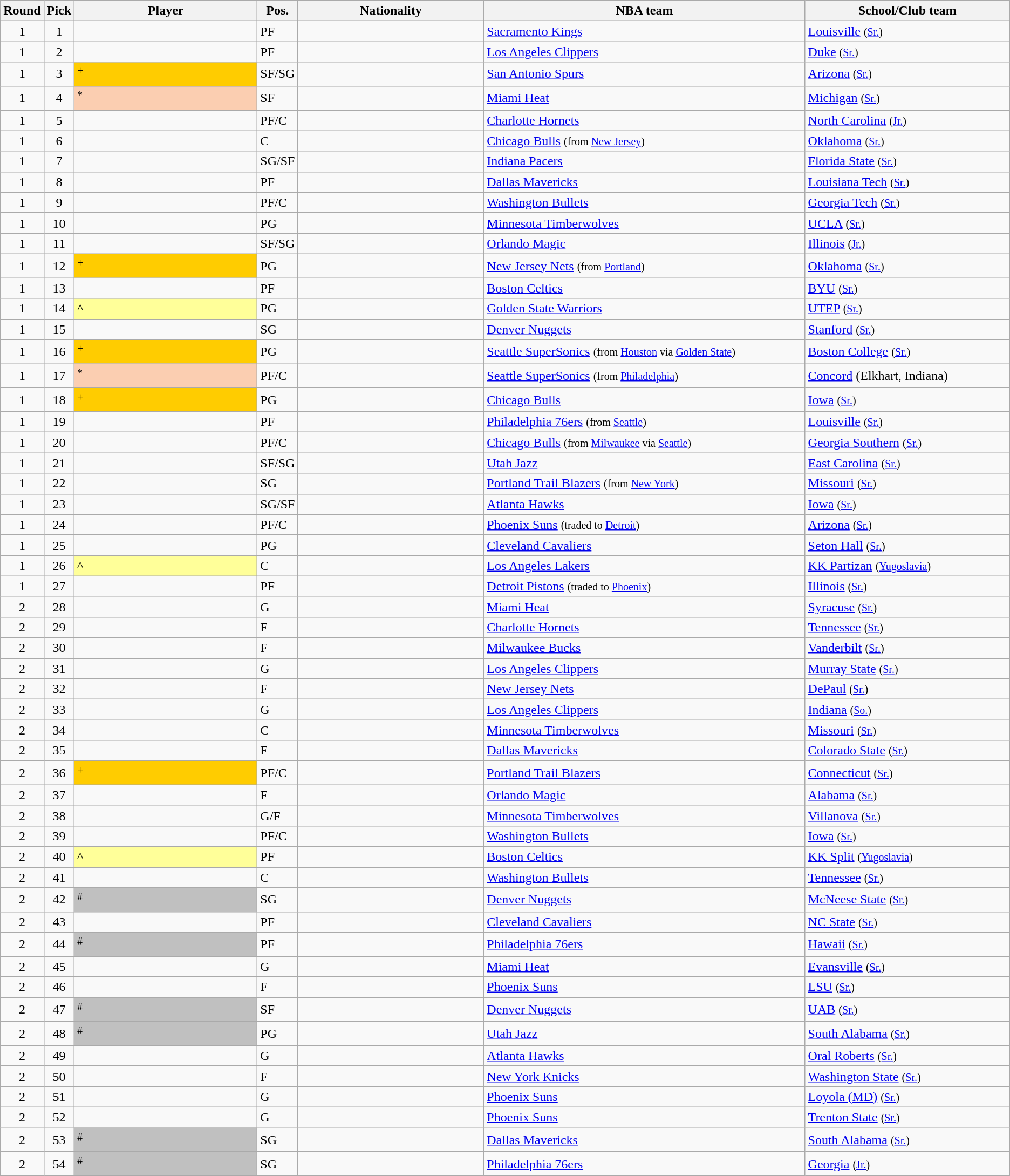<table class="wikitable sortable">
<tr>
<th width="1%">Round</th>
<th width="1%">Pick</th>
<th width="20%">Player</th>
<th width="1%">Pos.</th>
<th width="20%">Nationality</th>
<th width="35%">NBA team</th>
<th width="25%">School/Club team</th>
</tr>
<tr>
<td align=center>1</td>
<td align=center>1</td>
<td></td>
<td>PF</td>
<td></td>
<td><a href='#'>Sacramento Kings</a></td>
<td><a href='#'>Louisville</a> <small>(<a href='#'>Sr.</a>)</small></td>
</tr>
<tr>
<td align=center>1</td>
<td align=center>2</td>
<td></td>
<td>PF</td>
<td></td>
<td><a href='#'>Los Angeles Clippers</a></td>
<td><a href='#'>Duke</a> <small>(<a href='#'>Sr.</a>)</small></td>
</tr>
<tr>
<td align=center>1</td>
<td align=center>3</td>
<td bgcolor="FFCC00"><sup>+</sup></td>
<td>SF/SG</td>
<td></td>
<td><a href='#'>San Antonio Spurs</a></td>
<td><a href='#'>Arizona</a> <small>(<a href='#'>Sr.</a>)</small></td>
</tr>
<tr>
<td align=center>1</td>
<td align=center>4</td>
<td bgcolor="#FBCEB1"><sup>*</sup></td>
<td>SF</td>
<td></td>
<td><a href='#'>Miami Heat</a></td>
<td><a href='#'>Michigan</a> <small>(<a href='#'>Sr.</a>)</small></td>
</tr>
<tr>
<td align=center>1</td>
<td align=center>5</td>
<td></td>
<td>PF/C</td>
<td></td>
<td><a href='#'>Charlotte Hornets</a></td>
<td><a href='#'>North Carolina</a> <small>(<a href='#'>Jr.</a>)</small></td>
</tr>
<tr>
<td align=center>1</td>
<td align=center>6</td>
<td></td>
<td>C</td>
<td></td>
<td><a href='#'>Chicago Bulls</a> <small>(from <a href='#'>New Jersey</a>)</small></td>
<td><a href='#'>Oklahoma</a> <small>(<a href='#'>Sr.</a>)</small></td>
</tr>
<tr>
<td align=center>1</td>
<td align=center>7</td>
<td></td>
<td>SG/SF</td>
<td></td>
<td><a href='#'>Indiana Pacers</a></td>
<td><a href='#'>Florida State</a> <small>(<a href='#'>Sr.</a>)</small></td>
</tr>
<tr>
<td align=center>1</td>
<td align=center>8</td>
<td></td>
<td>PF</td>
<td></td>
<td><a href='#'>Dallas Mavericks</a></td>
<td><a href='#'>Louisiana Tech</a> <small>(<a href='#'>Sr.</a>)</small></td>
</tr>
<tr>
<td align=center>1</td>
<td align=center>9</td>
<td></td>
<td>PF/C</td>
<td></td>
<td><a href='#'>Washington Bullets</a></td>
<td><a href='#'>Georgia Tech</a> <small>(<a href='#'>Sr.</a>)</small></td>
</tr>
<tr>
<td align=center>1</td>
<td align=center>10</td>
<td></td>
<td>PG</td>
<td></td>
<td><a href='#'>Minnesota Timberwolves</a></td>
<td><a href='#'>UCLA</a> <small>(<a href='#'>Sr.</a>)</small></td>
</tr>
<tr>
<td align=center>1</td>
<td align=center>11</td>
<td></td>
<td>SF/SG</td>
<td></td>
<td><a href='#'>Orlando Magic</a></td>
<td><a href='#'>Illinois</a> <small>(<a href='#'>Jr.</a>)</small></td>
</tr>
<tr>
<td align=center>1</td>
<td align=center>12</td>
<td bgcolor="#FFCC00"><sup>+</sup></td>
<td>PG</td>
<td></td>
<td><a href='#'>New Jersey Nets</a> <small>(from <a href='#'>Portland</a>)</small></td>
<td><a href='#'>Oklahoma</a> <small>(<a href='#'>Sr.</a>)</small></td>
</tr>
<tr>
<td align=center>1</td>
<td align=center>13</td>
<td></td>
<td>PF</td>
<td></td>
<td><a href='#'>Boston Celtics</a></td>
<td><a href='#'>BYU</a> <small>(<a href='#'>Sr.</a>)</small></td>
</tr>
<tr>
<td align=center>1</td>
<td align=center>14</td>
<td bgcolor="#FFFF99">^</td>
<td>PG</td>
<td></td>
<td><a href='#'>Golden State Warriors</a></td>
<td><a href='#'>UTEP</a> <small>(<a href='#'>Sr.</a>)</small></td>
</tr>
<tr>
<td align=center>1</td>
<td align=center>15</td>
<td></td>
<td>SG</td>
<td></td>
<td><a href='#'>Denver Nuggets</a></td>
<td><a href='#'>Stanford</a> <small>(<a href='#'>Sr.</a>)</small></td>
</tr>
<tr>
<td align=center>1</td>
<td align=center>16</td>
<td bgcolor="#FFCC00"><sup>+</sup></td>
<td>PG</td>
<td></td>
<td><a href='#'>Seattle SuperSonics</a> <small>(from <a href='#'>Houston</a> via <a href='#'>Golden State</a>)</small></td>
<td><a href='#'>Boston College</a> <small>(<a href='#'>Sr.</a>)</small></td>
</tr>
<tr>
<td align=center>1</td>
<td align=center>17</td>
<td bgcolor="#FBCEB1"><sup>*</sup></td>
<td>PF/C</td>
<td></td>
<td><a href='#'>Seattle SuperSonics</a> <small>(from <a href='#'>Philadelphia</a>)</small></td>
<td><a href='#'>Concord</a> (Elkhart, Indiana)</td>
</tr>
<tr>
<td align=center>1</td>
<td align=center>18</td>
<td bgcolor="#FFCC00"><sup>+</sup></td>
<td>PG</td>
<td></td>
<td><a href='#'>Chicago Bulls</a></td>
<td><a href='#'>Iowa</a> <small>(<a href='#'>Sr.</a>)</small></td>
</tr>
<tr>
<td align=center>1</td>
<td align=center>19</td>
<td></td>
<td>PF</td>
<td></td>
<td><a href='#'>Philadelphia 76ers</a> <small>(from <a href='#'>Seattle</a>)</small></td>
<td><a href='#'>Louisville</a> <small>(<a href='#'>Sr.</a>)</small></td>
</tr>
<tr>
<td align=center>1</td>
<td align=center>20</td>
<td></td>
<td>PF/C</td>
<td></td>
<td><a href='#'>Chicago Bulls</a> <small>(from <a href='#'>Milwaukee</a> via <a href='#'>Seattle</a>)</small></td>
<td><a href='#'>Georgia Southern</a> <small>(<a href='#'>Sr.</a>)</small></td>
</tr>
<tr>
<td align=center>1</td>
<td align=center>21</td>
<td></td>
<td>SF/SG</td>
<td></td>
<td><a href='#'>Utah Jazz</a></td>
<td><a href='#'>East Carolina</a> <small>(<a href='#'>Sr.</a>)</small></td>
</tr>
<tr>
<td align=center>1</td>
<td align=center>22</td>
<td></td>
<td>SG</td>
<td></td>
<td><a href='#'>Portland Trail Blazers</a> <small>(from <a href='#'>New York</a>)</small></td>
<td><a href='#'>Missouri</a> <small>(<a href='#'>Sr.</a>)</small></td>
</tr>
<tr>
<td align=center>1</td>
<td align=center>23</td>
<td></td>
<td>SG/SF</td>
<td></td>
<td><a href='#'>Atlanta Hawks</a></td>
<td><a href='#'>Iowa</a> <small>(<a href='#'>Sr.</a>)</small></td>
</tr>
<tr>
<td align=center>1</td>
<td align=center>24</td>
<td></td>
<td>PF/C</td>
<td></td>
<td><a href='#'>Phoenix Suns</a> <small>(traded to <a href='#'>Detroit</a>)</small></td>
<td><a href='#'>Arizona</a> <small>(<a href='#'>Sr.</a>)</small></td>
</tr>
<tr>
<td align=center>1</td>
<td align=center>25</td>
<td></td>
<td>PG</td>
<td></td>
<td><a href='#'>Cleveland Cavaliers</a></td>
<td><a href='#'>Seton Hall</a> <small>(<a href='#'>Sr.</a>)</small></td>
</tr>
<tr>
<td align=center>1</td>
<td align=center>26</td>
<td bgcolor="#FFFF99">^</td>
<td>C</td>
<td></td>
<td><a href='#'>Los Angeles Lakers</a></td>
<td><a href='#'>KK Partizan</a> <small>(<a href='#'>Yugoslavia</a>)</small></td>
</tr>
<tr>
<td align=center>1</td>
<td align=center>27</td>
<td></td>
<td>PF</td>
<td></td>
<td><a href='#'>Detroit Pistons</a> <small>(traded to <a href='#'>Phoenix</a>)</small></td>
<td><a href='#'>Illinois</a> <small>(<a href='#'>Sr.</a>)</small></td>
</tr>
<tr>
<td align=center>2</td>
<td align=center>28</td>
<td></td>
<td>G</td>
<td></td>
<td><a href='#'>Miami Heat</a></td>
<td><a href='#'>Syracuse</a> <small>(<a href='#'>Sr.</a>)</small></td>
</tr>
<tr>
<td align=center>2</td>
<td align=center>29</td>
<td></td>
<td>F</td>
<td></td>
<td><a href='#'>Charlotte Hornets</a></td>
<td><a href='#'>Tennessee</a> <small>(<a href='#'>Sr.</a>)</small></td>
</tr>
<tr>
<td align=center>2</td>
<td align=center>30</td>
<td></td>
<td>F</td>
<td></td>
<td><a href='#'>Milwaukee Bucks</a></td>
<td><a href='#'>Vanderbilt</a> <small>(<a href='#'>Sr.</a>)</small></td>
</tr>
<tr>
<td align=center>2</td>
<td align=center>31</td>
<td></td>
<td>G</td>
<td></td>
<td><a href='#'>Los Angeles Clippers</a></td>
<td><a href='#'>Murray State</a> <small>(<a href='#'>Sr.</a>)</small></td>
</tr>
<tr>
<td align=center>2</td>
<td align=center>32</td>
<td></td>
<td>F</td>
<td></td>
<td><a href='#'>New Jersey Nets</a></td>
<td><a href='#'>DePaul</a> <small>(<a href='#'>Sr.</a>)</small></td>
</tr>
<tr>
<td align=center>2</td>
<td align=center>33</td>
<td></td>
<td>G</td>
<td></td>
<td><a href='#'>Los Angeles Clippers</a></td>
<td><a href='#'>Indiana</a> <small>(<a href='#'>So.</a>)</small></td>
</tr>
<tr>
<td align=center>2</td>
<td align=center>34</td>
<td></td>
<td>C</td>
<td></td>
<td><a href='#'>Minnesota Timberwolves</a></td>
<td><a href='#'>Missouri</a> <small>(<a href='#'>Sr.</a>)</small></td>
</tr>
<tr>
<td align=center>2</td>
<td align=center>35</td>
<td></td>
<td>F</td>
<td></td>
<td><a href='#'>Dallas Mavericks</a></td>
<td><a href='#'>Colorado State</a> <small>(<a href='#'>Sr.</a>)</small></td>
</tr>
<tr>
<td align=center>2</td>
<td align=center>36</td>
<td bgcolor="#FFCC00"><sup>+</sup></td>
<td>PF/C</td>
<td></td>
<td><a href='#'>Portland Trail Blazers</a></td>
<td><a href='#'>Connecticut</a> <small>(<a href='#'>Sr.</a>)</small></td>
</tr>
<tr>
<td align=center>2</td>
<td align=center>37</td>
<td></td>
<td>F</td>
<td></td>
<td><a href='#'>Orlando Magic</a></td>
<td><a href='#'>Alabama</a> <small>(<a href='#'>Sr.</a>)</small></td>
</tr>
<tr>
<td align=center>2</td>
<td align=center>38</td>
<td></td>
<td>G/F</td>
<td></td>
<td><a href='#'>Minnesota Timberwolves</a></td>
<td><a href='#'>Villanova</a> <small>(<a href='#'>Sr.</a>)</small></td>
</tr>
<tr>
<td align=center>2</td>
<td align=center>39</td>
<td></td>
<td>PF/C</td>
<td></td>
<td><a href='#'>Washington Bullets</a></td>
<td><a href='#'>Iowa</a> <small>(<a href='#'>Sr.</a>)</small></td>
</tr>
<tr>
<td align=center>2</td>
<td align=center>40</td>
<td bgcolor="#FFFF99">^</td>
<td>PF</td>
<td></td>
<td><a href='#'>Boston Celtics</a></td>
<td><a href='#'>KK Split</a> <small>(<a href='#'>Yugoslavia</a>)</small></td>
</tr>
<tr>
<td align=center>2</td>
<td align=center>41</td>
<td></td>
<td>C</td>
<td></td>
<td><a href='#'>Washington Bullets</a></td>
<td><a href='#'>Tennessee</a> <small>(<a href='#'>Sr.</a>)</small></td>
</tr>
<tr>
<td align=center>2</td>
<td align=center>42</td>
<td bgcolor="#C0C0C0"><sup>#</sup></td>
<td>SG</td>
<td></td>
<td><a href='#'>Denver Nuggets</a></td>
<td><a href='#'>McNeese State</a> <small>(<a href='#'>Sr.</a>)</small></td>
</tr>
<tr>
<td align=center>2</td>
<td align=center>43</td>
<td></td>
<td>PF</td>
<td></td>
<td><a href='#'>Cleveland Cavaliers</a></td>
<td><a href='#'>NC State</a> <small>(<a href='#'>Sr.</a>)</small></td>
</tr>
<tr>
<td align=center>2</td>
<td align=center>44</td>
<td bgcolor="#C0C0C0"><sup>#</sup></td>
<td>PF</td>
<td></td>
<td><a href='#'>Philadelphia 76ers</a></td>
<td><a href='#'>Hawaii</a> <small>(<a href='#'>Sr.</a>)</small></td>
</tr>
<tr>
<td align=center>2</td>
<td align=center>45</td>
<td></td>
<td>G</td>
<td></td>
<td><a href='#'>Miami Heat</a></td>
<td><a href='#'>Evansville</a> <small>(<a href='#'>Sr.</a>)</small></td>
</tr>
<tr>
<td align=center>2</td>
<td align=center>46</td>
<td></td>
<td>F</td>
<td></td>
<td><a href='#'>Phoenix Suns</a></td>
<td><a href='#'>LSU</a> <small>(<a href='#'>Sr.</a>)</small></td>
</tr>
<tr>
<td align=center>2</td>
<td align=center>47</td>
<td bgcolor="#C0C0C0"><sup>#</sup></td>
<td>SF</td>
<td></td>
<td><a href='#'>Denver Nuggets</a></td>
<td><a href='#'>UAB</a> <small>(<a href='#'>Sr.</a>)</small></td>
</tr>
<tr>
<td align=center>2</td>
<td align=center>48</td>
<td bgcolor="#C0C0C0"><sup>#</sup></td>
<td>PG</td>
<td></td>
<td><a href='#'>Utah Jazz</a></td>
<td><a href='#'>South Alabama</a> <small>(<a href='#'>Sr.</a>)</small></td>
</tr>
<tr>
<td align=center>2</td>
<td align=center>49</td>
<td></td>
<td>G</td>
<td></td>
<td><a href='#'>Atlanta Hawks</a></td>
<td><a href='#'>Oral Roberts</a> <small>(<a href='#'>Sr.</a>)</small></td>
</tr>
<tr>
<td align=center>2</td>
<td align=center>50</td>
<td></td>
<td>F</td>
<td></td>
<td><a href='#'>New York Knicks</a></td>
<td><a href='#'>Washington State</a> <small>(<a href='#'>Sr.</a>)</small></td>
</tr>
<tr>
<td align=center>2</td>
<td align=center>51</td>
<td></td>
<td>G</td>
<td></td>
<td><a href='#'>Phoenix Suns</a></td>
<td><a href='#'>Loyola (MD)</a> <small>(<a href='#'>Sr.</a>)</small></td>
</tr>
<tr>
<td align=center>2</td>
<td align=center>52</td>
<td></td>
<td>G</td>
<td></td>
<td><a href='#'>Phoenix Suns</a></td>
<td><a href='#'>Trenton State</a> <small>(<a href='#'>Sr.</a>)</small></td>
</tr>
<tr>
<td align=center>2</td>
<td align=center>53</td>
<td bgcolor="#C0C0C0"><sup>#</sup></td>
<td>SG</td>
<td></td>
<td><a href='#'>Dallas Mavericks</a></td>
<td><a href='#'>South Alabama</a> <small>(<a href='#'>Sr.</a>)</small></td>
</tr>
<tr>
<td align=center>2</td>
<td align=center>54</td>
<td bgcolor="C0C0C0"><sup>#</sup></td>
<td>SG</td>
<td></td>
<td><a href='#'>Philadelphia 76ers</a></td>
<td><a href='#'>Georgia</a> <small>(<a href='#'>Jr.</a>)</small></td>
</tr>
</table>
